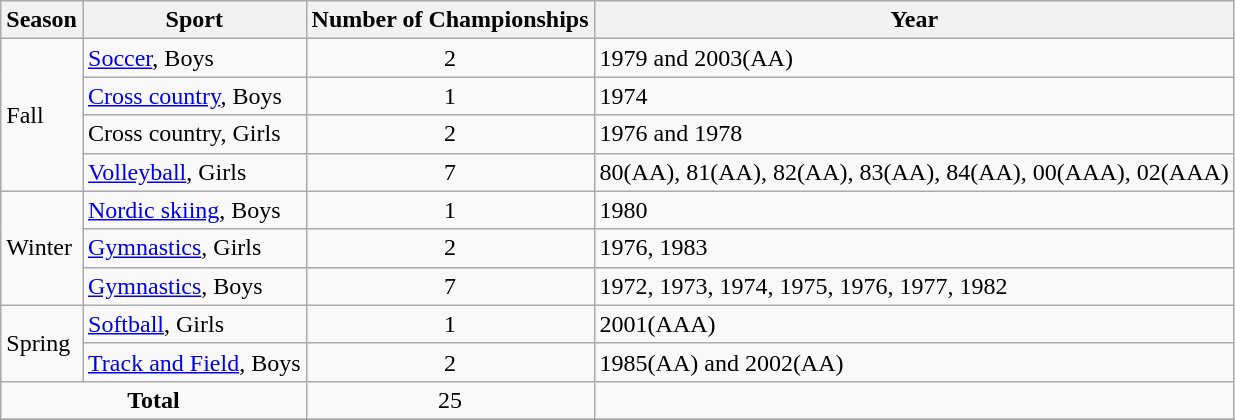<table class="wikitable">
<tr>
<th>Season</th>
<th>Sport</th>
<th>Number of Championships</th>
<th>Year</th>
</tr>
<tr>
<td rowspan="4">Fall</td>
<td><a href='#'>Soccer</a>, Boys</td>
<td align="center">2</td>
<td>1979 and 2003(AA)</td>
</tr>
<tr>
<td><a href='#'>Cross country</a>, Boys</td>
<td align="center">1</td>
<td>1974</td>
</tr>
<tr>
<td>Cross country, Girls</td>
<td align="center">2</td>
<td>1976 and 1978</td>
</tr>
<tr>
<td><a href='#'>Volleyball</a>, Girls</td>
<td align="center">7</td>
<td>80(AA), 81(AA), 82(AA), 83(AA), 84(AA), 00(AAA), 02(AAA)</td>
</tr>
<tr>
<td rowspan="3">Winter</td>
<td><a href='#'>Nordic skiing</a>, Boys</td>
<td align="center">1</td>
<td>1980</td>
</tr>
<tr>
<td><a href='#'>Gymnastics</a>, Girls</td>
<td align="center">2</td>
<td>1976, 1983</td>
</tr>
<tr>
<td><a href='#'>Gymnastics</a>, Boys</td>
<td align="center">7</td>
<td>1972, 1973, 1974, 1975, 1976, 1977, 1982</td>
</tr>
<tr>
<td rowspan="2">Spring</td>
<td><a href='#'>Softball</a>, Girls</td>
<td align="center">1</td>
<td>2001(AAA)</td>
</tr>
<tr>
<td><a href='#'>Track and Field</a>, Boys</td>
<td align="center">2</td>
<td>1985(AA) and 2002(AA)</td>
</tr>
<tr>
<td colspan="2" align="center"><strong>Total</strong></td>
<td align="center">25</td>
<td></td>
</tr>
<tr>
</tr>
</table>
